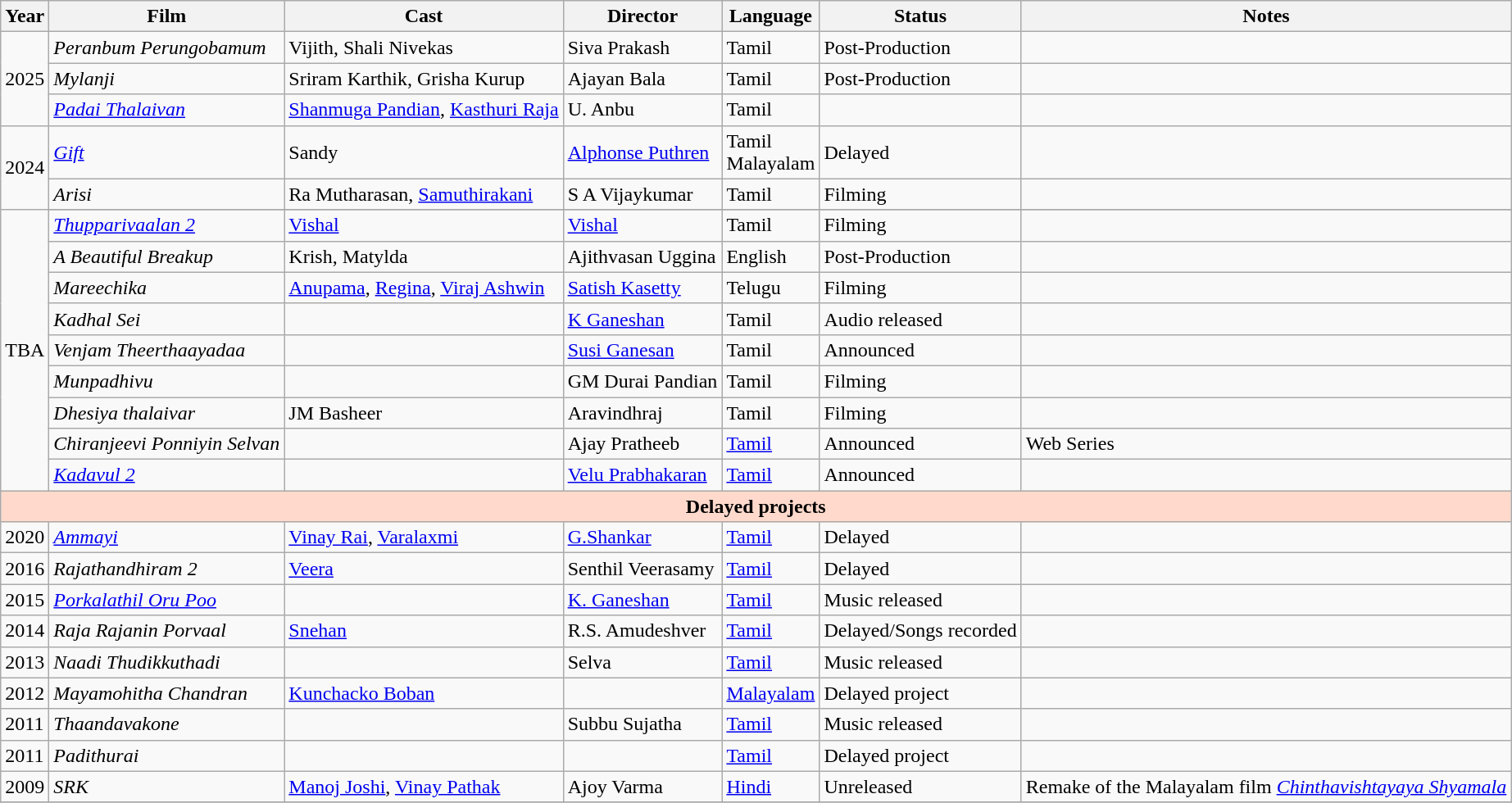<table class="wikitable">
<tr>
<th>Year</th>
<th>Film</th>
<th>Cast</th>
<th>Director</th>
<th>Language</th>
<th>Status</th>
<th>Notes</th>
</tr>
<tr>
<td rowspan="3">2025</td>
<td><em>Peranbum Perungobamum</em></td>
<td>Vijith, Shali Nivekas</td>
<td>Siva Prakash</td>
<td>Tamil</td>
<td>Post-Production </td>
<td></td>
</tr>
<tr>
<td><em>Mylanji</em></td>
<td>Sriram Karthik, Grisha Kurup</td>
<td>Ajayan Bala</td>
<td>Tamil</td>
<td>Post-Production </td>
<td></td>
</tr>
<tr>
<td><em><a href='#'>Padai Thalaivan</a></em></td>
<td><a href='#'>Shanmuga Pandian</a>, <a href='#'>Kasthuri Raja</a></td>
<td>U. Anbu</td>
<td>Tamil</td>
<td></td>
<td></td>
</tr>
<tr>
<td rowspan="2">2024</td>
<td><em><a href='#'>Gift</a></em></td>
<td>Sandy</td>
<td><a href='#'>Alphonse Puthren</a></td>
<td>Tamil<br>Malayalam</td>
<td>Delayed </td>
<td></td>
</tr>
<tr>
<td><em>Arisi</em></td>
<td>Ra Mutharasan, <a href='#'>Samuthirakani</a></td>
<td>S A Vijaykumar</td>
<td>Tamil</td>
<td>Filming </td>
<td></td>
</tr>
<tr>
<td rowspan="10">TBA</td>
</tr>
<tr>
<td><em><a href='#'>Thupparivaalan 2</a></em></td>
<td><a href='#'>Vishal</a></td>
<td><a href='#'>Vishal</a></td>
<td>Tamil</td>
<td>Filming</td>
<td></td>
</tr>
<tr>
<td><em>A Beautiful Breakup</em></td>
<td>Krish, Matylda</td>
<td>Ajithvasan Uggina</td>
<td>English</td>
<td>Post-Production</td>
<td></td>
</tr>
<tr>
<td><em>Mareechika</em></td>
<td><a href='#'>Anupama</a>, <a href='#'>Regina</a>, <a href='#'>Viraj Ashwin</a></td>
<td><a href='#'>Satish Kasetty</a></td>
<td>Telugu</td>
<td>Filming</td>
<td></td>
</tr>
<tr>
<td><em>Kadhal Sei</em></td>
<td></td>
<td><a href='#'>K Ganeshan</a></td>
<td>Tamil</td>
<td>Audio released</td>
<td></td>
</tr>
<tr>
<td><em>Venjam Theerthaayadaa</em></td>
<td></td>
<td><a href='#'>Susi Ganesan</a></td>
<td>Tamil</td>
<td>Announced</td>
<td></td>
</tr>
<tr>
<td><em>Munpadhivu</em></td>
<td></td>
<td>GM Durai Pandian</td>
<td>Tamil</td>
<td>Filming</td>
<td></td>
</tr>
<tr>
<td><em>Dhesiya thalaivar</em></td>
<td>JM Basheer</td>
<td>Aravindhraj</td>
<td>Tamil</td>
<td>Filming</td>
<td></td>
</tr>
<tr>
<td><em>Chiranjeevi Ponniyin Selvan</em></td>
<td></td>
<td>Ajay Pratheeb</td>
<td><a href='#'>Tamil</a></td>
<td>Announced</td>
<td>Web Series</td>
</tr>
<tr>
<td><em><a href='#'>Kadavul 2</a></em></td>
<td></td>
<td><a href='#'>Velu Prabhakaran</a></td>
<td><a href='#'>Tamil</a></td>
<td>Announced</td>
<td></td>
</tr>
<tr style="background:#ffdacc">
<td colspan="7" style="text-align:center;"><strong>Delayed projects</strong></td>
</tr>
<tr>
<td>2020</td>
<td><em><a href='#'>Ammayi</a></em></td>
<td><a href='#'>Vinay Rai</a>, <a href='#'>Varalaxmi</a></td>
<td><a href='#'>G.Shankar</a></td>
<td><a href='#'>Tamil</a></td>
<td>Delayed</td>
<td></td>
</tr>
<tr>
<td>2016</td>
<td><em>Rajathandhiram 2</em></td>
<td><a href='#'>Veera</a></td>
<td>Senthil Veerasamy</td>
<td><a href='#'>Tamil</a></td>
<td>Delayed</td>
<td></td>
</tr>
<tr>
<td>2015</td>
<td><em><a href='#'>Porkalathil Oru Poo</a></em></td>
<td></td>
<td><a href='#'>K. Ganeshan</a></td>
<td><a href='#'>Tamil</a></td>
<td>Music released</td>
<td></td>
</tr>
<tr>
<td>2014</td>
<td><em>Raja Rajanin Porvaal</em></td>
<td><a href='#'>Snehan</a></td>
<td>R.S. Amudeshver</td>
<td><a href='#'>Tamil</a></td>
<td>Delayed/Songs recorded</td>
<td></td>
</tr>
<tr>
<td>2013</td>
<td><em>Naadi Thudikkuthadi</em></td>
<td></td>
<td>Selva</td>
<td><a href='#'>Tamil</a></td>
<td>Music released</td>
<td></td>
</tr>
<tr>
<td>2012</td>
<td><em>Mayamohitha Chandran</em></td>
<td><a href='#'>Kunchacko Boban</a></td>
<td></td>
<td><a href='#'>Malayalam</a></td>
<td>Delayed project</td>
<td></td>
</tr>
<tr>
<td>2011</td>
<td><em>Thaandavakone</em></td>
<td></td>
<td>Subbu Sujatha</td>
<td><a href='#'>Tamil</a></td>
<td>Music released</td>
<td></td>
</tr>
<tr>
<td>2011</td>
<td><em>Padithurai</em></td>
<td></td>
<td></td>
<td><a href='#'>Tamil</a></td>
<td>Delayed project</td>
<td></td>
</tr>
<tr>
<td>2009</td>
<td><em>SRK</em></td>
<td><a href='#'>Manoj Joshi</a>, <a href='#'>Vinay Pathak</a></td>
<td>Ajoy Varma</td>
<td><a href='#'>Hindi</a></td>
<td>Unreleased</td>
<td>Remake of the Malayalam film <em><a href='#'>Chinthavishtayaya Shyamala</a></em></td>
</tr>
<tr>
</tr>
</table>
